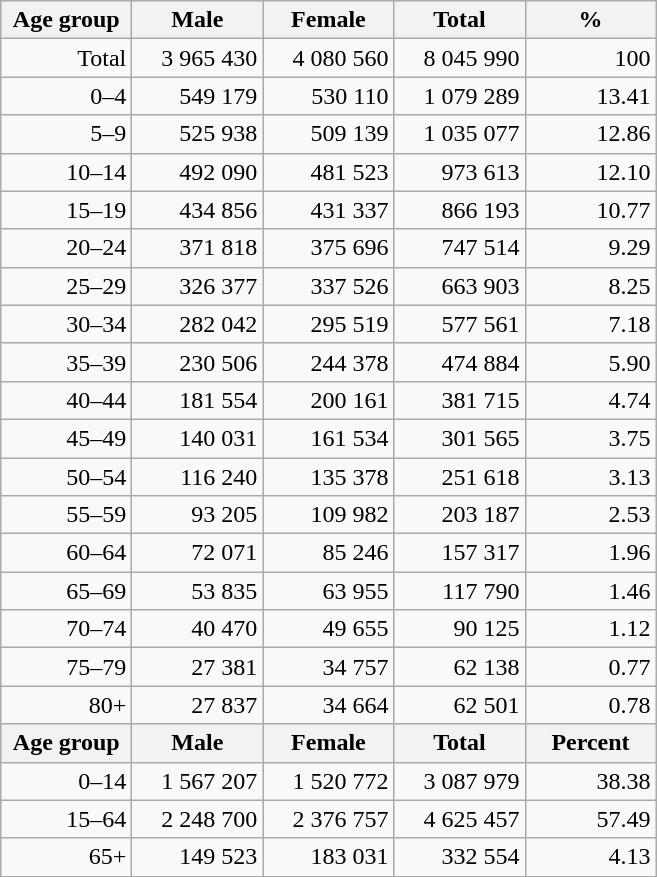<table class="wikitable">
<tr>
<th width="80pt">Age group</th>
<th width="80pt">Male</th>
<th width="80pt">Female</th>
<th width="80pt">Total</th>
<th width="80pt">%</th>
</tr>
<tr>
<td align="right">Total</td>
<td align="right">3 965 430</td>
<td align="right">4 080 560</td>
<td align="right">8 045 990</td>
<td align="right">100</td>
</tr>
<tr>
<td align="right">0–4</td>
<td align="right">549 179</td>
<td align="right">530 110</td>
<td align="right">1 079 289</td>
<td align="right">13.41</td>
</tr>
<tr>
<td align="right">5–9</td>
<td align="right">525 938</td>
<td align="right">509 139</td>
<td align="right">1 035 077</td>
<td align="right">12.86</td>
</tr>
<tr>
<td align="right">10–14</td>
<td align="right">492 090</td>
<td align="right">481 523</td>
<td align="right">973 613</td>
<td align="right">12.10</td>
</tr>
<tr>
<td align="right">15–19</td>
<td align="right">434 856</td>
<td align="right">431 337</td>
<td align="right">866 193</td>
<td align="right">10.77</td>
</tr>
<tr>
<td align="right">20–24</td>
<td align="right">371 818</td>
<td align="right">375 696</td>
<td align="right">747 514</td>
<td align="right">9.29</td>
</tr>
<tr>
<td align="right">25–29</td>
<td align="right">326 377</td>
<td align="right">337 526</td>
<td align="right">663 903</td>
<td align="right">8.25</td>
</tr>
<tr>
<td align="right">30–34</td>
<td align="right">282 042</td>
<td align="right">295 519</td>
<td align="right">577 561</td>
<td align="right">7.18</td>
</tr>
<tr>
<td align="right">35–39</td>
<td align="right">230 506</td>
<td align="right">244 378</td>
<td align="right">474 884</td>
<td align="right">5.90</td>
</tr>
<tr>
<td align="right">40–44</td>
<td align="right">181 554</td>
<td align="right">200 161</td>
<td align="right">381 715</td>
<td align="right">4.74</td>
</tr>
<tr>
<td align="right">45–49</td>
<td align="right">140 031</td>
<td align="right">161 534</td>
<td align="right">301 565</td>
<td align="right">3.75</td>
</tr>
<tr>
<td align="right">50–54</td>
<td align="right">116 240</td>
<td align="right">135 378</td>
<td align="right">251 618</td>
<td align="right">3.13</td>
</tr>
<tr>
<td align="right">55–59</td>
<td align="right">93 205</td>
<td align="right">109 982</td>
<td align="right">203 187</td>
<td align="right">2.53</td>
</tr>
<tr>
<td align="right">60–64</td>
<td align="right">72 071</td>
<td align="right">85 246</td>
<td align="right">157 317</td>
<td align="right">1.96</td>
</tr>
<tr>
<td align="right">65–69</td>
<td align="right">53 835</td>
<td align="right">63 955</td>
<td align="right">117 790</td>
<td align="right">1.46</td>
</tr>
<tr>
<td align="right">70–74</td>
<td align="right">40 470</td>
<td align="right">49 655</td>
<td align="right">90 125</td>
<td align="right">1.12</td>
</tr>
<tr>
<td align="right">75–79</td>
<td align="right">27 381</td>
<td align="right">34 757</td>
<td align="right">62 138</td>
<td align="right">0.77</td>
</tr>
<tr>
<td align="right">80+</td>
<td align="right">27 837</td>
<td align="right">34 664</td>
<td align="right">62 501</td>
<td align="right">0.78</td>
</tr>
<tr>
<th width="50">Age group</th>
<th width="80pt">Male</th>
<th width="80">Female</th>
<th width="80">Total</th>
<th width="50">Percent</th>
</tr>
<tr>
<td align="right">0–14</td>
<td align="right">1 567 207</td>
<td align="right">1 520 772</td>
<td align="right">3 087 979</td>
<td align="right">38.38</td>
</tr>
<tr>
<td align="right">15–64</td>
<td align="right">2 248 700</td>
<td align="right">2 376 757</td>
<td align="right">4 625 457</td>
<td align="right">57.49</td>
</tr>
<tr>
<td align="right">65+</td>
<td align="right">149 523</td>
<td align="right">183 031</td>
<td align="right">332 554</td>
<td align="right">4.13</td>
</tr>
<tr>
</tr>
</table>
